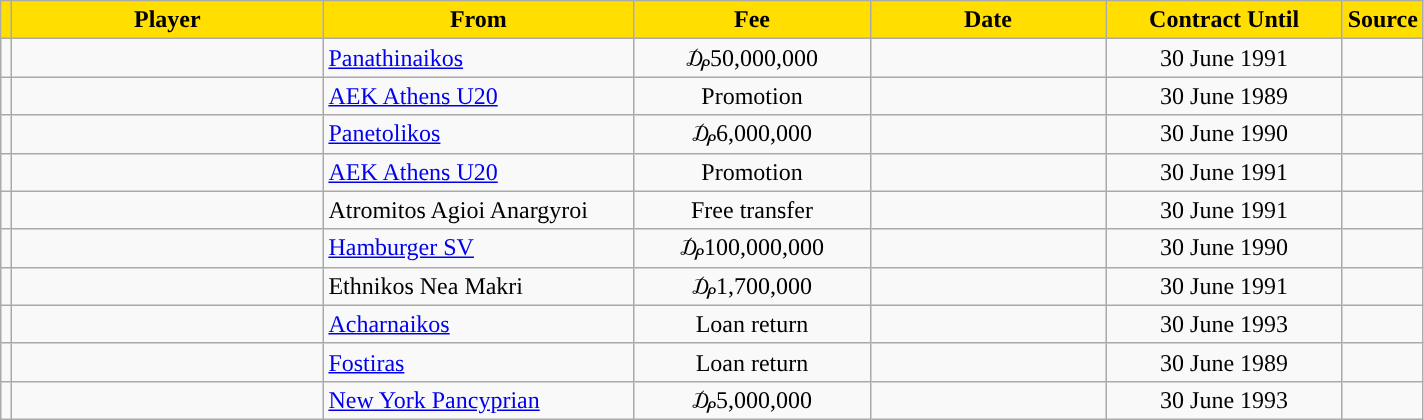<table class="wikitable sortable">
<tr>
<th style="background:#FFDE00"></th>
<th width=200 style="background:#FFDE00">Player</th>
<th width=200 style="background:#FFDE00">From</th>
<th width=150 style="background:#FFDE00">Fee</th>
<th width=150 style="background:#FFDE00">Date</th>
<th width=150 style="background:#FFDE00">Contract Until</th>
<th style="background:#FFDE00">Source</th>
</tr>
<tr>
<td align=center></td>
<td></td>
<td> <a href='#'>Panathinaikos</a></td>
<td align=center>₯50,000,000</td>
<td align=center></td>
<td align=center>30 June 1991</td>
<td align=center></td>
</tr>
<tr>
<td align=center></td>
<td></td>
<td> <a href='#'>AEK Athens U20</a></td>
<td align=center>Promotion</td>
<td align=center></td>
<td align=center>30 June 1989</td>
<td align=center></td>
</tr>
<tr>
<td align=center></td>
<td></td>
<td> <a href='#'>Panetolikos</a></td>
<td align=center>₯6,000,000</td>
<td align=center></td>
<td align=center>30 June 1990</td>
<td align=center></td>
</tr>
<tr>
<td align=center></td>
<td></td>
<td> <a href='#'>AEK Athens U20</a></td>
<td align=center>Promotion</td>
<td align=center></td>
<td align=center>30 June 1991</td>
<td align=center></td>
</tr>
<tr>
<td align=center></td>
<td></td>
<td> Atromitos Agioi Anargyroi</td>
<td align=center>Free transfer</td>
<td align=center></td>
<td align=center>30 June 1991</td>
<td align=center></td>
</tr>
<tr>
<td align=center></td>
<td></td>
<td> <a href='#'>Hamburger SV</a></td>
<td align=center>₯100,000,000</td>
<td align=center></td>
<td align=center>30 June 1990</td>
<td align=center></td>
</tr>
<tr>
<td align=center></td>
<td></td>
<td> Ethnikos Nea Makri</td>
<td align=center>₯1,700,000</td>
<td align=center></td>
<td align=center>30 June 1991</td>
<td align=center></td>
</tr>
<tr>
<td align=center></td>
<td></td>
<td> <a href='#'>Acharnaikos</a></td>
<td align=center>Loan return</td>
<td align=center></td>
<td align=center>30 June 1993</td>
<td align=center></td>
</tr>
<tr>
<td align=center></td>
<td></td>
<td> <a href='#'>Fostiras</a></td>
<td align=center>Loan return</td>
<td align=center></td>
<td align=center>30 June 1989</td>
<td align=center></td>
</tr>
<tr>
<td align=center></td>
<td></td>
<td> <a href='#'>New York Pancyprian</a></td>
<td align=center>₯5,000,000</td>
<td align=center></td>
<td align=center>30 June 1993</td>
<td align=center></td>
</tr>
</table>
